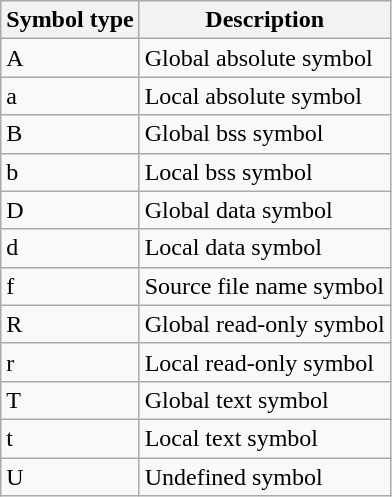<table class="wikitable">
<tr>
<th>Symbol type</th>
<th>Description</th>
</tr>
<tr>
<td>A</td>
<td>Global absolute symbol</td>
</tr>
<tr>
<td>a</td>
<td>Local absolute symbol</td>
</tr>
<tr>
<td>B</td>
<td>Global bss symbol</td>
</tr>
<tr>
<td>b</td>
<td>Local bss symbol</td>
</tr>
<tr>
<td>D</td>
<td>Global data symbol</td>
</tr>
<tr>
<td>d</td>
<td>Local data symbol</td>
</tr>
<tr>
<td>f</td>
<td>Source file name symbol</td>
</tr>
<tr>
<td>R</td>
<td>Global read-only symbol</td>
</tr>
<tr>
<td>r</td>
<td>Local read-only symbol</td>
</tr>
<tr>
<td>T</td>
<td>Global text symbol</td>
</tr>
<tr>
<td>t</td>
<td>Local text symbol</td>
</tr>
<tr>
<td>U</td>
<td>Undefined symbol</td>
</tr>
</table>
